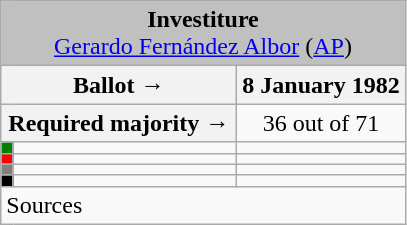<table class="wikitable" style="text-align:center;">
<tr>
<td colspan="3" align="center" bgcolor="#C0C0C0"><strong>Investiture</strong><br><a href='#'>Gerardo Fernández Albor</a> (<a href='#'>AP</a>)</td>
</tr>
<tr>
<th colspan="2" width="150px">Ballot →</th>
<th>8 January 1982</th>
</tr>
<tr>
<th colspan="2">Required majority →</th>
<td>36 out of 71 </td>
</tr>
<tr>
<th width="1px" style="background:green;"></th>
<td align="left"></td>
<td></td>
</tr>
<tr>
<th style="color:inherit;background:red;"></th>
<td align="left"></td>
<td></td>
</tr>
<tr>
<th style="color:inherit;background:gray;"></th>
<td align="left"></td>
<td></td>
</tr>
<tr>
<th style="color:inherit;background:black;"></th>
<td align="left"></td>
<td></td>
</tr>
<tr>
<td align="left" colspan="3">Sources</td>
</tr>
</table>
